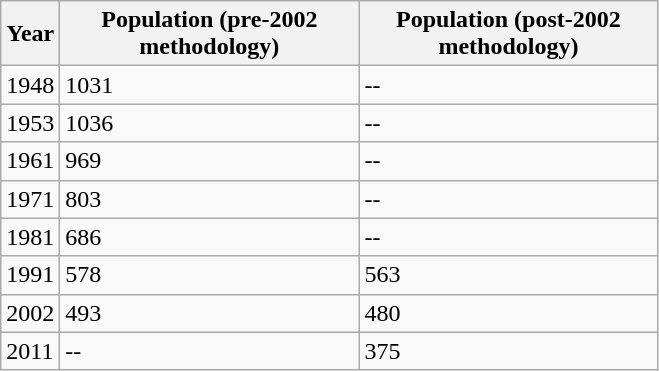<table class="wikitable">
<tr>
<th>Year</th>
<th style=max-width:12em>Population (pre-2002 methodology)</th>
<th style=max-width:12em>Population (post-2002 methodology)</th>
</tr>
<tr>
<td>1948</td>
<td>1031</td>
<td>--</td>
</tr>
<tr>
<td>1953</td>
<td>1036</td>
<td>--</td>
</tr>
<tr>
<td>1961</td>
<td>969</td>
<td>--</td>
</tr>
<tr>
<td>1971</td>
<td>803</td>
<td>--</td>
</tr>
<tr>
<td>1981</td>
<td>686</td>
<td>--</td>
</tr>
<tr>
<td>1991</td>
<td>578</td>
<td>563</td>
</tr>
<tr>
<td>2002</td>
<td>493</td>
<td>480</td>
</tr>
<tr>
<td>2011</td>
<td>--</td>
<td>375</td>
</tr>
</table>
